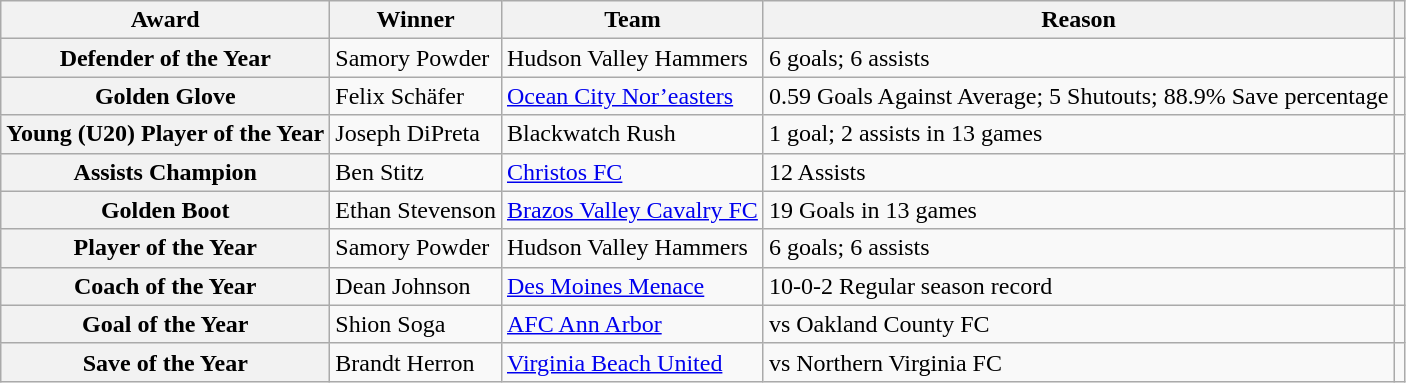<table class="wikitable">
<tr>
<th>Award</th>
<th>Winner</th>
<th>Team</th>
<th>Reason</th>
<th></th>
</tr>
<tr>
<th>Defender of the Year</th>
<td> Samory Powder</td>
<td>Hudson Valley Hammers</td>
<td>6 goals; 6 assists</td>
<td align=center></td>
</tr>
<tr>
<th>Golden Glove</th>
<td> Felix Schäfer</td>
<td><a href='#'>Ocean City Nor’easters</a></td>
<td>0.59 Goals Against Average; 5 Shutouts; 88.9% Save percentage</td>
<td align=center></td>
</tr>
<tr>
<th>Young (U20) Player of the Year</th>
<td> Joseph DiPreta</td>
<td>Blackwatch Rush</td>
<td>1 goal; 2 assists in 13 games</td>
<td align=center></td>
</tr>
<tr>
<th>Assists Champion</th>
<td> Ben Stitz</td>
<td><a href='#'>Christos FC</a></td>
<td>12 Assists</td>
<td align=center></td>
</tr>
<tr>
<th>Golden Boot</th>
<td> Ethan Stevenson</td>
<td><a href='#'>Brazos Valley Cavalry FC</a></td>
<td>19 Goals in 13 games</td>
<td align=center></td>
</tr>
<tr>
<th>Player of the Year</th>
<td> Samory Powder</td>
<td>Hudson Valley Hammers</td>
<td>6 goals; 6 assists</td>
<td align=center></td>
</tr>
<tr>
<th>Coach of the Year</th>
<td> Dean Johnson</td>
<td><a href='#'>Des Moines Menace</a></td>
<td>10-0-2 Regular season record</td>
<td align=center></td>
</tr>
<tr>
<th>Goal of the Year</th>
<td> Shion Soga</td>
<td><a href='#'>AFC Ann Arbor</a></td>
<td>vs Oakland County FC</td>
<td align=center></td>
</tr>
<tr>
<th>Save of the Year</th>
<td> Brandt Herron</td>
<td><a href='#'>Virginia Beach United</a></td>
<td>vs Northern Virginia FC</td>
<td align=center></td>
</tr>
</table>
